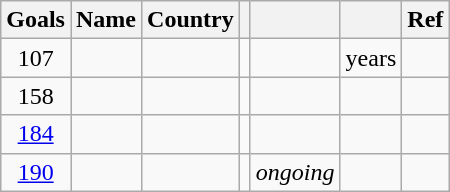<table class="wikitable" style="text-align: center;">
<tr>
<th>Goals</th>
<th>Name</th>
<th>Country</th>
<th></th>
<th></th>
<th></th>
<th>Ref</th>
</tr>
<tr>
<td>107</td>
<td align="left"></td>
<td align="left"></td>
<td align="left"></td>
<td align="left"></td>
<td align="left"> years</td>
<td></td>
</tr>
<tr>
<td>158</td>
<td align="left"></td>
<td align="left"></td>
<td align="left"></td>
<td align="left"></td>
<td align="left"></td>
<td></td>
</tr>
<tr>
<td><a href='#'>184</a></td>
<td align="left"></td>
<td align="left"></td>
<td align="left"></td>
<td align="left"></td>
<td align="left"></td>
<td></td>
</tr>
<tr>
<td><a href='#'>190</a></td>
<td align="left"><strong><em></em></strong></td>
<td align="left"></td>
<td align="left"></td>
<td align="left"><em>ongoing</em></td>
<td align="left"></td>
<td align="centre"></td>
</tr>
</table>
